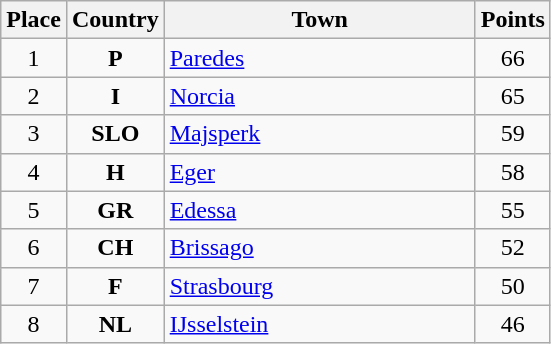<table class="wikitable" style="text-align;">
<tr>
<th width="25">Place</th>
<th width="25">Country</th>
<th width="200">Town</th>
<th width="25">Points</th>
</tr>
<tr>
<td align="center">1</td>
<td align="center"><strong>P</strong></td>
<td align="left"><a href='#'>Paredes</a></td>
<td align="center">66</td>
</tr>
<tr>
<td align="center">2</td>
<td align="center"><strong>I</strong></td>
<td align="left"><a href='#'>Norcia</a></td>
<td align="center">65</td>
</tr>
<tr>
<td align="center">3</td>
<td align="center"><strong>SLO</strong></td>
<td align="left"><a href='#'>Majsperk</a></td>
<td align="center">59</td>
</tr>
<tr>
<td align="center">4</td>
<td align="center"><strong>H</strong></td>
<td align="left"><a href='#'>Eger</a></td>
<td align="center">58</td>
</tr>
<tr>
<td align="center">5</td>
<td align="center"><strong>GR</strong></td>
<td align="left"><a href='#'>Edessa</a></td>
<td align="center">55</td>
</tr>
<tr>
<td align="center">6</td>
<td align="center"><strong>CH</strong></td>
<td align="left"><a href='#'>Brissago</a></td>
<td align="center">52</td>
</tr>
<tr>
<td align="center">7</td>
<td align="center"><strong>F</strong></td>
<td align="left"><a href='#'>Strasbourg</a></td>
<td align="center">50</td>
</tr>
<tr>
<td align="center">8</td>
<td align="center"><strong>NL</strong></td>
<td align="left"><a href='#'>IJsselstein</a></td>
<td align="center">46</td>
</tr>
</table>
